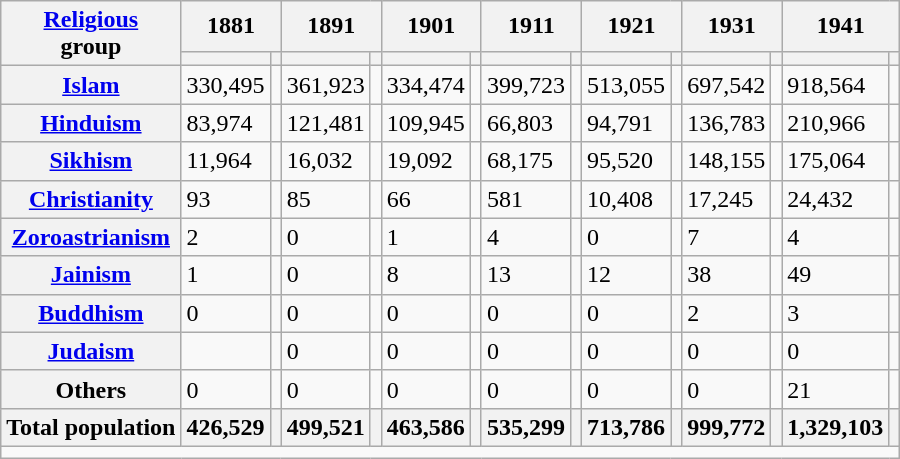<table class="wikitable sortable">
<tr>
<th rowspan="2"><a href='#'>Religious</a><br>group</th>
<th colspan="2">1881</th>
<th colspan="2">1891</th>
<th colspan="2">1901</th>
<th colspan="2">1911</th>
<th colspan="2">1921</th>
<th colspan="2">1931</th>
<th colspan="2">1941</th>
</tr>
<tr>
<th><a href='#'></a></th>
<th></th>
<th></th>
<th></th>
<th></th>
<th></th>
<th></th>
<th></th>
<th></th>
<th></th>
<th></th>
<th></th>
<th></th>
<th></th>
</tr>
<tr>
<th><a href='#'>Islam</a> </th>
<td>330,495</td>
<td></td>
<td>361,923</td>
<td></td>
<td>334,474</td>
<td></td>
<td>399,723</td>
<td></td>
<td>513,055</td>
<td></td>
<td>697,542</td>
<td></td>
<td>918,564</td>
<td></td>
</tr>
<tr>
<th><a href='#'>Hinduism</a> </th>
<td>83,974</td>
<td></td>
<td>121,481</td>
<td></td>
<td>109,945</td>
<td></td>
<td>66,803</td>
<td></td>
<td>94,791</td>
<td></td>
<td>136,783</td>
<td></td>
<td>210,966</td>
<td></td>
</tr>
<tr>
<th><a href='#'>Sikhism</a> </th>
<td>11,964</td>
<td></td>
<td>16,032</td>
<td></td>
<td>19,092</td>
<td></td>
<td>68,175</td>
<td></td>
<td>95,520</td>
<td></td>
<td>148,155</td>
<td></td>
<td>175,064</td>
<td></td>
</tr>
<tr>
<th><a href='#'>Christianity</a> </th>
<td>93</td>
<td></td>
<td>85</td>
<td></td>
<td>66</td>
<td></td>
<td>581</td>
<td></td>
<td>10,408</td>
<td></td>
<td>17,245</td>
<td></td>
<td>24,432</td>
<td></td>
</tr>
<tr>
<th><a href='#'>Zoroastrianism</a> </th>
<td>2</td>
<td></td>
<td>0</td>
<td></td>
<td>1</td>
<td></td>
<td>4</td>
<td></td>
<td>0</td>
<td></td>
<td>7</td>
<td></td>
<td>4</td>
<td></td>
</tr>
<tr>
<th><a href='#'>Jainism</a> </th>
<td>1</td>
<td></td>
<td>0</td>
<td></td>
<td>8</td>
<td></td>
<td>13</td>
<td></td>
<td>12</td>
<td></td>
<td>38</td>
<td></td>
<td>49</td>
<td></td>
</tr>
<tr>
<th><a href='#'>Buddhism</a> </th>
<td>0</td>
<td></td>
<td>0</td>
<td></td>
<td>0</td>
<td></td>
<td>0</td>
<td></td>
<td>0</td>
<td></td>
<td>2</td>
<td></td>
<td>3</td>
<td></td>
</tr>
<tr>
<th><a href='#'>Judaism</a> </th>
<td></td>
<td></td>
<td>0</td>
<td></td>
<td>0</td>
<td></td>
<td>0</td>
<td></td>
<td>0</td>
<td></td>
<td>0</td>
<td></td>
<td>0</td>
<td></td>
</tr>
<tr>
<th>Others</th>
<td>0</td>
<td></td>
<td>0</td>
<td></td>
<td>0</td>
<td></td>
<td>0</td>
<td></td>
<td>0</td>
<td></td>
<td>0</td>
<td></td>
<td>21</td>
<td></td>
</tr>
<tr>
<th>Total population</th>
<th>426,529</th>
<th></th>
<th>499,521</th>
<th></th>
<th>463,586</th>
<th></th>
<th>535,299</th>
<th></th>
<th>713,786</th>
<th></th>
<th>999,772</th>
<th></th>
<th>1,329,103</th>
<th></th>
</tr>
<tr class="sortbottom">
<td colspan="15"></td>
</tr>
</table>
